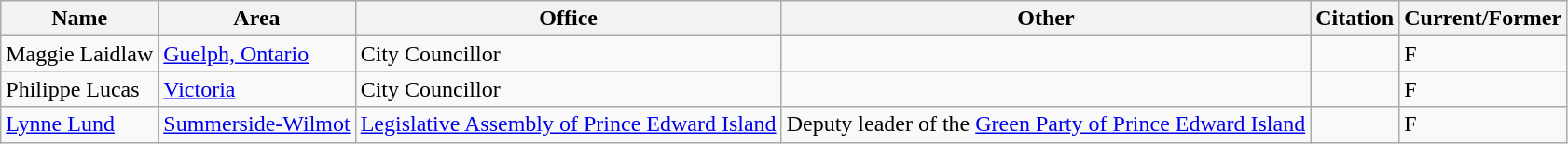<table class="wikitable">
<tr>
<th>Name</th>
<th>Area</th>
<th>Office</th>
<th>Other</th>
<th>Citation</th>
<th>Current/Former</th>
</tr>
<tr>
<td>Maggie Laidlaw</td>
<td><a href='#'>Guelph, Ontario</a></td>
<td>City Councillor</td>
<td></td>
<td></td>
<td>F</td>
</tr>
<tr>
<td>Philippe Lucas</td>
<td><a href='#'>Victoria</a></td>
<td>City Councillor</td>
<td></td>
<td></td>
<td>F</td>
</tr>
<tr>
<td><a href='#'>Lynne Lund</a></td>
<td><a href='#'>Summerside-Wilmot</a></td>
<td><a href='#'>Legislative Assembly of Prince Edward Island</a></td>
<td>Deputy leader of the <a href='#'>Green Party of Prince Edward Island</a></td>
<td></td>
<td>F</td>
</tr>
</table>
